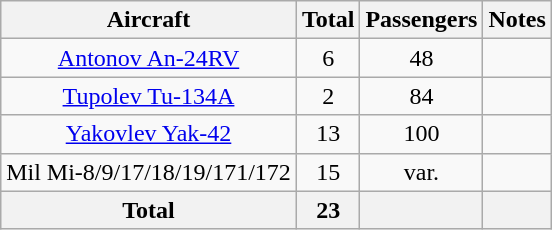<table class="wikitable" style="border-collapse:collapse;text-align:center;margin:1em auto;">
<tr>
<th>Aircraft</th>
<th>Total</th>
<th>Passengers</th>
<th>Notes</th>
</tr>
<tr>
<td><a href='#'>Antonov An-24RV</a></td>
<td align=center>6</td>
<td align=center>48</td>
<td></td>
</tr>
<tr>
<td><a href='#'>Tupolev Tu-134A</a></td>
<td align=center>2</td>
<td align=center>84</td>
<td></td>
</tr>
<tr>
<td><a href='#'>Yakovlev Yak-42</a></td>
<td align=center>13</td>
<td align=center>100</td>
<td></td>
</tr>
<tr>
<td>Mil Mi-8/9/17/18/19/171/172</td>
<td align=center>15</td>
<td align=center>var.</td>
<td></td>
</tr>
<tr>
<th><strong>Total</strong></th>
<th align=center><strong>23</strong></th>
<th></th>
<th></th>
</tr>
</table>
